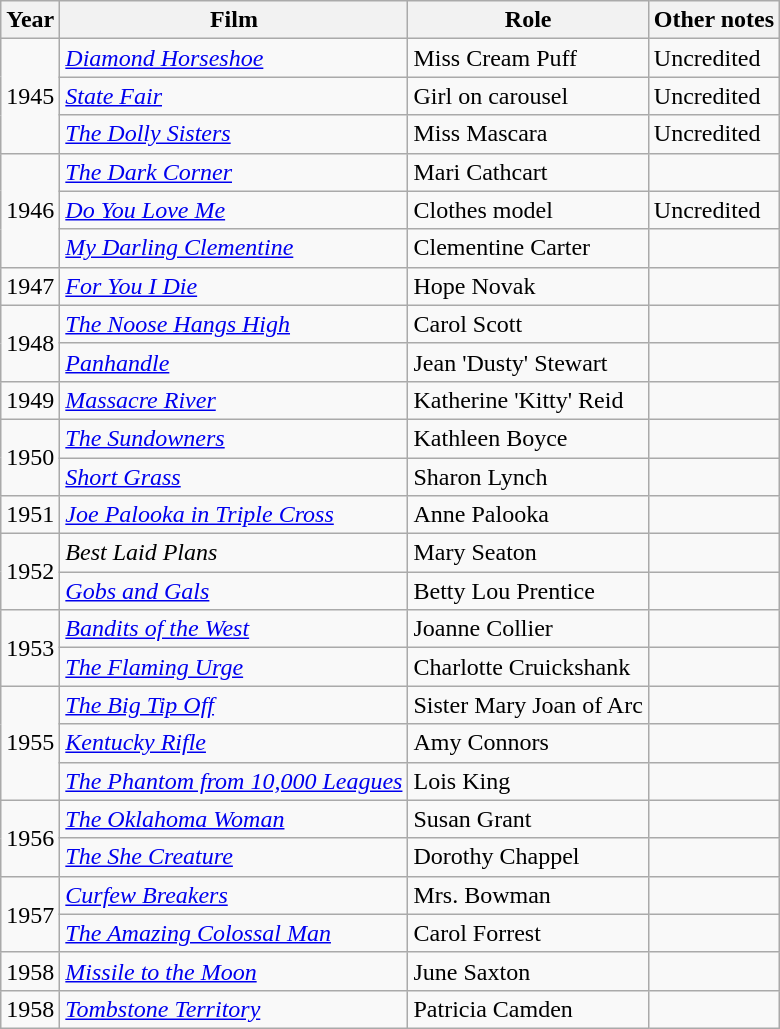<table class="wikitable"">
<tr>
<th>Year</th>
<th>Film</th>
<th>Role</th>
<th>Other notes</th>
</tr>
<tr>
<td rowspan=3>1945</td>
<td><em><a href='#'>Diamond Horseshoe</a></em></td>
<td>Miss Cream Puff</td>
<td>Uncredited</td>
</tr>
<tr>
<td><em><a href='#'>State Fair</a></em></td>
<td>Girl on carousel</td>
<td>Uncredited</td>
</tr>
<tr>
<td><em><a href='#'>The Dolly Sisters</a></em></td>
<td>Miss Mascara</td>
<td>Uncredited</td>
</tr>
<tr>
<td rowspan=3>1946</td>
<td><em><a href='#'>The Dark Corner</a></em></td>
<td>Mari Cathcart</td>
<td></td>
</tr>
<tr>
<td><em><a href='#'>Do You Love Me</a></em></td>
<td>Clothes model</td>
<td>Uncredited</td>
</tr>
<tr>
<td><em><a href='#'>My Darling Clementine</a></em></td>
<td>Clementine Carter</td>
<td></td>
</tr>
<tr>
<td>1947</td>
<td><em><a href='#'>For You I Die</a></em></td>
<td>Hope Novak</td>
<td></td>
</tr>
<tr>
<td rowspan=2>1948</td>
<td><em><a href='#'>The Noose Hangs High</a></em></td>
<td>Carol Scott</td>
<td></td>
</tr>
<tr>
<td><em><a href='#'>Panhandle</a></em></td>
<td>Jean 'Dusty' Stewart</td>
<td></td>
</tr>
<tr>
<td>1949</td>
<td><em><a href='#'>Massacre River</a></em></td>
<td>Katherine 'Kitty' Reid</td>
<td></td>
</tr>
<tr>
<td rowspan=2>1950</td>
<td><em><a href='#'>The Sundowners</a></em></td>
<td>Kathleen Boyce</td>
<td></td>
</tr>
<tr>
<td><em><a href='#'>Short Grass</a></em></td>
<td>Sharon Lynch</td>
<td></td>
</tr>
<tr>
<td>1951</td>
<td><em><a href='#'>Joe Palooka in Triple Cross</a></em></td>
<td>Anne Palooka</td>
<td></td>
</tr>
<tr>
<td rowspan=2>1952</td>
<td><em>Best Laid Plans</em></td>
<td>Mary Seaton</td>
<td></td>
</tr>
<tr>
<td><em><a href='#'>Gobs and Gals</a></em></td>
<td>Betty Lou Prentice</td>
<td></td>
</tr>
<tr>
<td rowspan=2>1953</td>
<td><em><a href='#'>Bandits of the West</a></em></td>
<td>Joanne Collier</td>
<td></td>
</tr>
<tr>
<td><em><a href='#'>The Flaming Urge</a></em></td>
<td>Charlotte Cruickshank</td>
<td></td>
</tr>
<tr>
<td rowspan=3>1955</td>
<td><em><a href='#'>The Big Tip Off</a></em></td>
<td>Sister Mary Joan of Arc</td>
<td></td>
</tr>
<tr>
<td><em><a href='#'>Kentucky Rifle</a></em></td>
<td>Amy Connors</td>
<td></td>
</tr>
<tr>
<td><em><a href='#'>The Phantom from 10,000 Leagues</a></em></td>
<td>Lois King</td>
<td></td>
</tr>
<tr>
<td rowspan=2>1956</td>
<td><em><a href='#'>The Oklahoma Woman</a></em></td>
<td>Susan Grant</td>
<td></td>
</tr>
<tr>
<td><em><a href='#'>The She Creature</a></em></td>
<td>Dorothy Chappel</td>
<td></td>
</tr>
<tr>
<td rowspan=2>1957</td>
<td><em><a href='#'>Curfew Breakers</a></em></td>
<td>Mrs. Bowman</td>
<td></td>
</tr>
<tr>
<td><em><a href='#'>The Amazing Colossal Man</a></em></td>
<td>Carol Forrest</td>
<td></td>
</tr>
<tr>
<td>1958</td>
<td><em><a href='#'>Missile to the Moon</a></em></td>
<td>June Saxton</td>
<td></td>
</tr>
<tr>
<td>1958</td>
<td><em><a href='#'>Tombstone Territory</a></em></td>
<td>Patricia Camden</td>
<td></td>
</tr>
</table>
